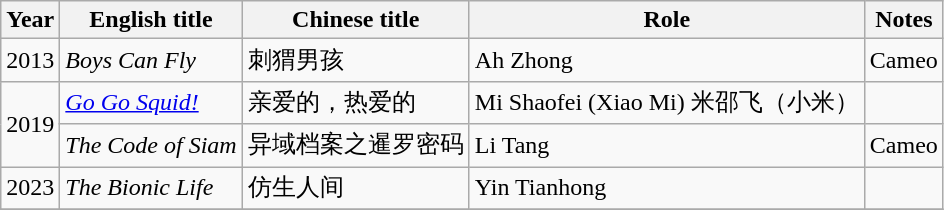<table class="wikitable sortable">
<tr>
<th>Year</th>
<th>English title</th>
<th>Chinese title</th>
<th>Role</th>
<th class="unsortable">Notes</th>
</tr>
<tr>
<td>2013</td>
<td><em>Boys Can Fly</em></td>
<td>刺猬男孩</td>
<td>Ah Zhong</td>
<td>Cameo</td>
</tr>
<tr>
<td rowspan=2>2019</td>
<td><em><a href='#'>Go Go Squid!</a></em></td>
<td>亲爱的，热爱的</td>
<td>Mi Shaofei (Xiao Mi) 米邵飞（小米）</td>
<td></td>
</tr>
<tr>
<td><em>The Code of Siam</em></td>
<td>异域档案之暹罗密码</td>
<td>Li Tang</td>
<td>Cameo</td>
</tr>
<tr>
<td>2023</td>
<td><em>The Bionic Life</em></td>
<td>仿生人间</td>
<td>Yin Tianhong</td>
<td></td>
</tr>
<tr>
</tr>
</table>
